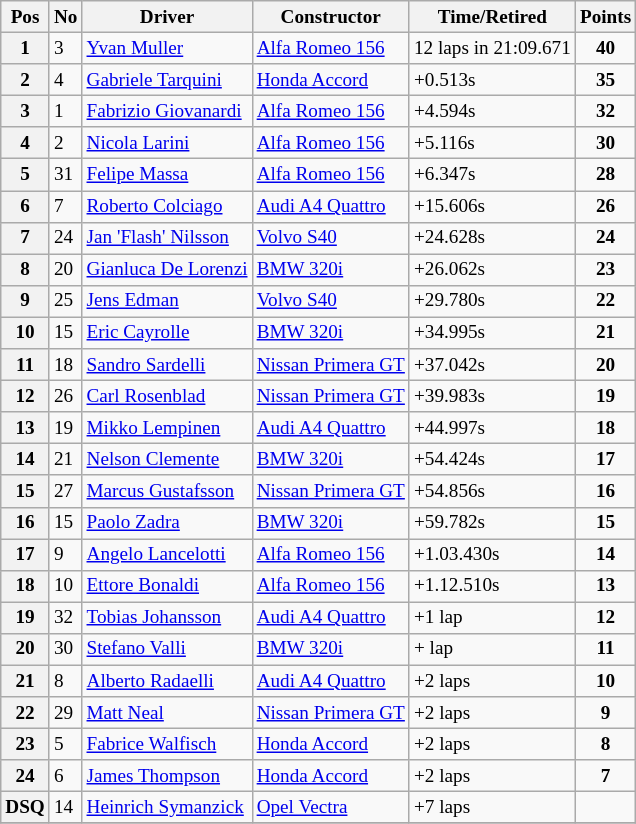<table class="wikitable" style="font-size: 80%;">
<tr>
<th>Pos</th>
<th>No</th>
<th>Driver</th>
<th>Constructor</th>
<th>Time/Retired</th>
<th>Points</th>
</tr>
<tr>
<th>1</th>
<td>3</td>
<td> <a href='#'>Yvan Muller</a></td>
<td><a href='#'>Alfa Romeo 156</a></td>
<td>12 laps in 21:09.671</td>
<td style="text-align:center"><strong>40</strong></td>
</tr>
<tr>
<th>2</th>
<td>4</td>
<td> <a href='#'>Gabriele Tarquini</a></td>
<td><a href='#'>Honda Accord</a></td>
<td>+0.513s</td>
<td style="text-align:center"><strong>35</strong></td>
</tr>
<tr>
<th>3</th>
<td>1</td>
<td> <a href='#'>Fabrizio Giovanardi</a></td>
<td><a href='#'>Alfa Romeo 156</a></td>
<td>+4.594s</td>
<td style="text-align:center"><strong>32</strong></td>
</tr>
<tr>
<th>4</th>
<td>2</td>
<td> <a href='#'>Nicola Larini</a></td>
<td><a href='#'>Alfa Romeo 156</a></td>
<td>+5.116s</td>
<td style="text-align:center"><strong>30</strong></td>
</tr>
<tr>
<th>5</th>
<td>31</td>
<td> <a href='#'>Felipe Massa</a></td>
<td><a href='#'>Alfa Romeo 156</a></td>
<td>+6.347s</td>
<td style="text-align:center"><strong>28</strong></td>
</tr>
<tr>
<th>6</th>
<td>7</td>
<td> <a href='#'>Roberto Colciago</a></td>
<td><a href='#'>Audi A4 Quattro</a></td>
<td>+15.606s</td>
<td style="text-align:center"><strong>26</strong></td>
</tr>
<tr>
<th>7</th>
<td>24</td>
<td> <a href='#'>Jan 'Flash' Nilsson</a></td>
<td><a href='#'>Volvo S40</a></td>
<td>+24.628s</td>
<td style="text-align:center"><strong>24</strong></td>
</tr>
<tr>
<th>8</th>
<td>20</td>
<td> <a href='#'>Gianluca De Lorenzi</a></td>
<td><a href='#'>BMW 320i</a></td>
<td>+26.062s</td>
<td style="text-align:center"><strong>23</strong></td>
</tr>
<tr>
<th>9</th>
<td>25</td>
<td> <a href='#'>Jens Edman</a></td>
<td><a href='#'>Volvo S40</a></td>
<td>+29.780s</td>
<td style="text-align:center"><strong>22</strong></td>
</tr>
<tr>
<th>10</th>
<td>15</td>
<td> <a href='#'>Eric Cayrolle</a></td>
<td><a href='#'>BMW 320i</a></td>
<td>+34.995s</td>
<td style="text-align:center"><strong>21</strong></td>
</tr>
<tr>
<th>11</th>
<td>18</td>
<td> <a href='#'>Sandro Sardelli</a></td>
<td><a href='#'>Nissan Primera GT</a></td>
<td>+37.042s</td>
<td style="text-align:center"><strong>20</strong></td>
</tr>
<tr>
<th>12</th>
<td>26</td>
<td> <a href='#'>Carl Rosenblad</a></td>
<td><a href='#'>Nissan Primera GT</a></td>
<td>+39.983s</td>
<td style="text-align:center"><strong>19</strong></td>
</tr>
<tr>
<th>13</th>
<td>19</td>
<td> <a href='#'>Mikko Lempinen</a></td>
<td><a href='#'>Audi A4 Quattro</a></td>
<td>+44.997s</td>
<td style="text-align:center"><strong>18</strong></td>
</tr>
<tr>
<th>14</th>
<td>21</td>
<td> <a href='#'>Nelson Clemente</a></td>
<td><a href='#'>BMW 320i</a></td>
<td>+54.424s</td>
<td style="text-align:center"><strong>17</strong></td>
</tr>
<tr>
<th>15</th>
<td>27</td>
<td> <a href='#'>Marcus Gustafsson</a></td>
<td><a href='#'>Nissan Primera GT</a></td>
<td>+54.856s</td>
<td style="text-align:center"><strong>16</strong></td>
</tr>
<tr>
<th>16</th>
<td>15</td>
<td> <a href='#'>Paolo Zadra</a></td>
<td><a href='#'>BMW 320i</a></td>
<td>+59.782s</td>
<td style="text-align:center"><strong>15</strong></td>
</tr>
<tr>
<th>17</th>
<td>9</td>
<td> <a href='#'>Angelo Lancelotti</a></td>
<td><a href='#'>Alfa Romeo 156</a></td>
<td>+1.03.430s</td>
<td style="text-align:center"><strong>14</strong></td>
</tr>
<tr>
<th>18</th>
<td>10</td>
<td> <a href='#'>Ettore Bonaldi</a></td>
<td><a href='#'>Alfa Romeo 156</a></td>
<td>+1.12.510s</td>
<td style="text-align:center"><strong>13</strong></td>
</tr>
<tr>
<th>19</th>
<td>32</td>
<td> <a href='#'>Tobias Johansson</a></td>
<td><a href='#'>Audi A4 Quattro</a></td>
<td>+1 lap</td>
<td style="text-align:center"><strong>12</strong></td>
</tr>
<tr>
<th>20</th>
<td>30</td>
<td> <a href='#'>Stefano Valli</a></td>
<td><a href='#'>BMW 320i</a></td>
<td>+ lap</td>
<td style="text-align:center"><strong>11</strong></td>
</tr>
<tr>
<th>21</th>
<td>8</td>
<td> <a href='#'>Alberto Radaelli</a></td>
<td><a href='#'>Audi A4 Quattro</a></td>
<td>+2 laps</td>
<td style="text-align:center"><strong>10</strong></td>
</tr>
<tr>
<th>22</th>
<td>29</td>
<td> <a href='#'>Matt Neal</a></td>
<td><a href='#'>Nissan Primera GT</a></td>
<td>+2 laps</td>
<td style="text-align:center"><strong>9</strong></td>
</tr>
<tr>
<th>23</th>
<td>5</td>
<td> <a href='#'>Fabrice Walfisch</a></td>
<td><a href='#'>Honda Accord</a></td>
<td>+2 laps</td>
<td style="text-align:center"><strong>8</strong></td>
</tr>
<tr>
<th>24</th>
<td>6</td>
<td> <a href='#'>James Thompson</a></td>
<td><a href='#'>Honda Accord</a></td>
<td>+2 laps</td>
<td style="text-align:center"><strong>7</strong></td>
</tr>
<tr>
<th>DSQ</th>
<td>14</td>
<td> <a href='#'>Heinrich Symanzick</a></td>
<td><a href='#'>Opel Vectra</a></td>
<td>+7 laps</td>
<td></td>
</tr>
<tr>
</tr>
</table>
